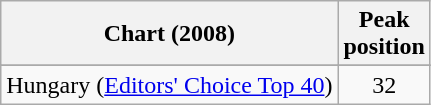<table class="wikitable">
<tr>
<th>Chart (2008)</th>
<th>Peak<br>position</th>
</tr>
<tr>
</tr>
<tr>
<td>Hungary (<a href='#'>Editors' Choice Top 40</a>)</td>
<td style="text-align:center;">32</td>
</tr>
</table>
